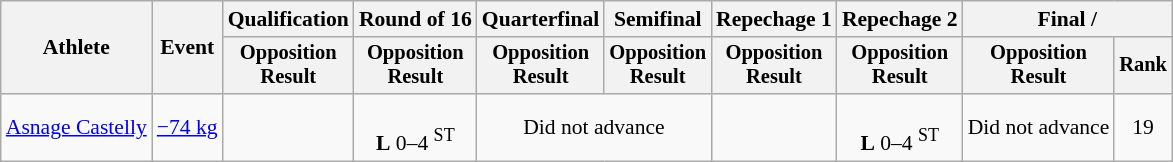<table class="wikitable" style="font-size:90%">
<tr>
<th rowspan=2>Athlete</th>
<th rowspan=2>Event</th>
<th>Qualification</th>
<th>Round of 16</th>
<th>Quarterfinal</th>
<th>Semifinal</th>
<th>Repechage 1</th>
<th>Repechage 2</th>
<th colspan=2>Final / </th>
</tr>
<tr style="font-size: 95%">
<th>Opposition<br>Result</th>
<th>Opposition<br>Result</th>
<th>Opposition<br>Result</th>
<th>Opposition<br>Result</th>
<th>Opposition<br>Result</th>
<th>Opposition<br>Result</th>
<th>Opposition<br>Result</th>
<th>Rank</th>
</tr>
<tr align=center>
<td align=left><a href='#'>Asnage Castelly</a></td>
<td align=left><a href='#'>−74 kg</a></td>
<td></td>
<td><br><strong>L</strong> 0–4 <sup>ST</sup></td>
<td colspan=2>Did not advance</td>
<td></td>
<td><br><strong>L</strong> 0–4 <sup>ST</sup></td>
<td>Did not advance</td>
<td>19</td>
</tr>
</table>
